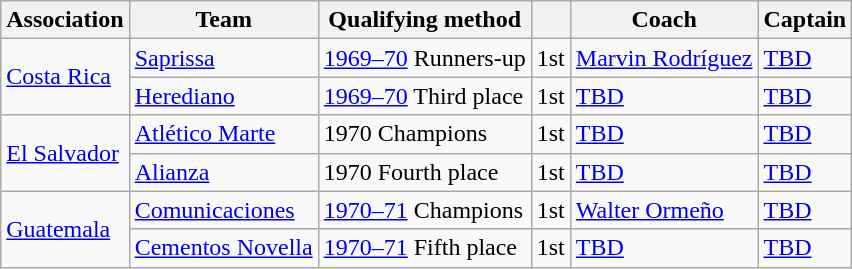<table class="wikitable">
<tr>
<th>Association</th>
<th>Team</th>
<th>Qualifying method</th>
<th></th>
<th>Coach</th>
<th>Captain</th>
</tr>
<tr>
<td rowspan=2> <a href='#'>Costa Rica</a></td>
<td><a href='#'>Saprissa</a></td>
<td><a href='#'>1969–70</a> Runners-up</td>
<td>1st</td>
<td> <a href='#'>Marvin Rodríguez</a></td>
<td><a href='#'>TBD</a></td>
</tr>
<tr>
<td><a href='#'>Herediano</a></td>
<td><a href='#'>1969–70</a> Third place</td>
<td>1st</td>
<td><a href='#'>TBD</a></td>
<td><a href='#'>TBD</a></td>
</tr>
<tr>
<td rowspan=2> <a href='#'>El Salvador</a></td>
<td><a href='#'>Atlético Marte</a></td>
<td>1970 Champions</td>
<td>1st</td>
<td><a href='#'>TBD</a></td>
<td><a href='#'>TBD</a></td>
</tr>
<tr>
<td><a href='#'>Alianza</a></td>
<td>1970 Fourth place</td>
<td>1st</td>
<td><a href='#'>TBD</a></td>
<td><a href='#'>TBD</a></td>
</tr>
<tr>
<td rowspan=2> <a href='#'>Guatemala</a></td>
<td><a href='#'>Comunicaciones</a></td>
<td><a href='#'>1970–71</a> Champions</td>
<td>1st</td>
<td><a href='#'>Walter Ormeño</a></td>
<td><a href='#'>TBD</a></td>
</tr>
<tr>
<td><a href='#'>Cementos Novella</a></td>
<td><a href='#'>1970–71</a> Fifth place</td>
<td>1st</td>
<td><a href='#'>TBD</a></td>
<td><a href='#'>TBD</a></td>
</tr>
</table>
